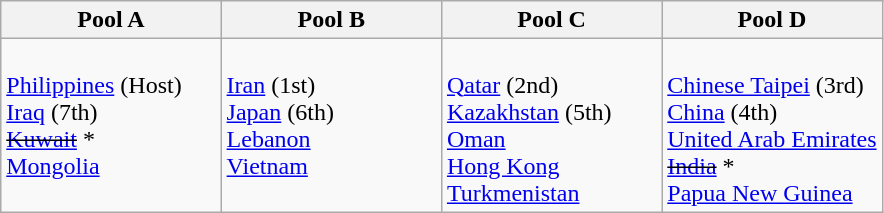<table class="wikitable">
<tr>
<th width=25%>Pool A</th>
<th width=25%>Pool B</th>
<th width=25%>Pool C</th>
<th width=25%>Pool D</th>
</tr>
<tr>
<td valign=top><br> <a href='#'>Philippines</a> (Host)<br>
 <a href='#'>Iraq</a> (7th)<br>
<s> <a href='#'>Kuwait</a></s> *<br>
 <a href='#'>Mongolia</a><br></td>
<td valign=top><br> <a href='#'>Iran</a> (1st)<br>
 <a href='#'>Japan</a> (6th)<br>
 <a href='#'>Lebanon</a><br>
 <a href='#'>Vietnam</a><br></td>
<td valign=top><br> <a href='#'>Qatar</a> (2nd)<br>
 <a href='#'>Kazakhstan</a> (5th)<br>
 <a href='#'>Oman</a><br>
 <a href='#'>Hong Kong</a><br>
 <a href='#'>Turkmenistan</a><br></td>
<td valign=top><br> <a href='#'>Chinese Taipei</a> (3rd)<br>
 <a href='#'>China</a> (4th)<br>
 <a href='#'>United Arab Emirates</a><br>
<s> <a href='#'>India</a></s> *<br>
 <a href='#'>Papua New Guinea</a></td>
</tr>
</table>
